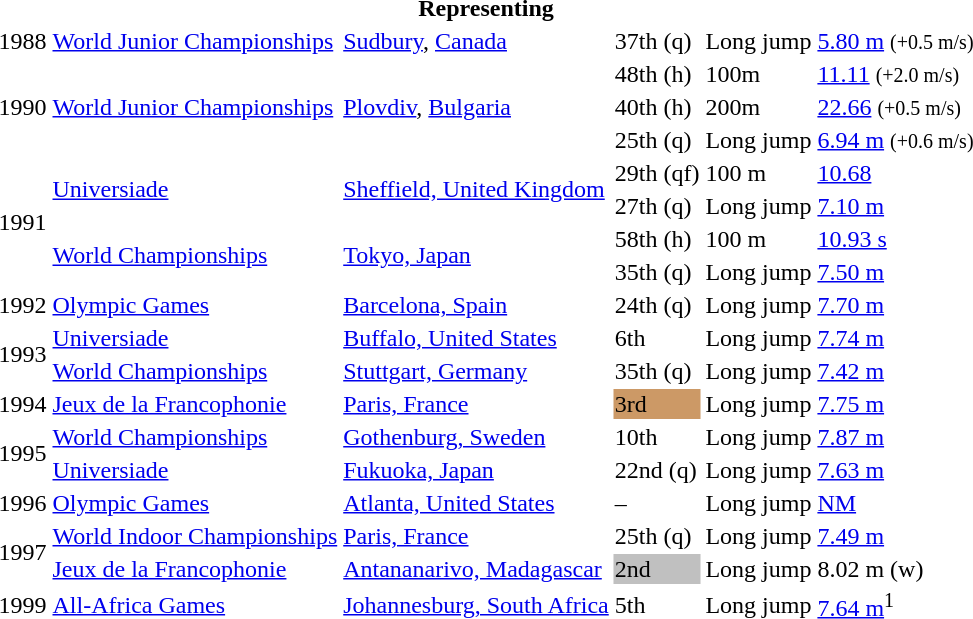<table>
<tr>
<th colspan="6">Representing </th>
</tr>
<tr>
<td>1988</td>
<td><a href='#'>World Junior Championships</a></td>
<td><a href='#'>Sudbury</a>, <a href='#'>Canada</a></td>
<td>37th (q)</td>
<td>Long jump</td>
<td><a href='#'>5.80 m</a>  <small>(+0.5 m/s)</small></td>
</tr>
<tr>
<td rowspan=3>1990</td>
<td rowspan=3><a href='#'>World Junior Championships</a></td>
<td rowspan=3><a href='#'>Plovdiv</a>, <a href='#'>Bulgaria</a></td>
<td>48th (h)</td>
<td>100m</td>
<td><a href='#'>11.11</a> <small>(+2.0 m/s)</small></td>
</tr>
<tr>
<td>40th (h)</td>
<td>200m</td>
<td><a href='#'>22.66</a> <small>(+0.5 m/s)</small></td>
</tr>
<tr>
<td>25th (q)</td>
<td>Long jump</td>
<td><a href='#'>6.94 m</a>  <small>(+0.6 m/s)</small></td>
</tr>
<tr>
<td rowspan=4>1991</td>
<td rowspan=2><a href='#'>Universiade</a></td>
<td rowspan=2><a href='#'>Sheffield, United Kingdom</a></td>
<td>29th (qf)</td>
<td>100 m</td>
<td><a href='#'>10.68</a></td>
</tr>
<tr>
<td>27th (q)</td>
<td>Long jump</td>
<td><a href='#'>7.10 m</a></td>
</tr>
<tr>
<td rowspan=2><a href='#'>World Championships</a></td>
<td rowspan=2><a href='#'>Tokyo, Japan</a></td>
<td>58th (h)</td>
<td>100 m</td>
<td><a href='#'>10.93 s</a></td>
</tr>
<tr>
<td>35th (q)</td>
<td>Long jump</td>
<td><a href='#'>7.50 m</a></td>
</tr>
<tr>
<td>1992</td>
<td><a href='#'>Olympic Games</a></td>
<td><a href='#'>Barcelona, Spain</a></td>
<td>24th (q)</td>
<td>Long jump</td>
<td><a href='#'>7.70 m</a></td>
</tr>
<tr>
<td rowspan=2>1993</td>
<td><a href='#'>Universiade</a></td>
<td><a href='#'>Buffalo, United States</a></td>
<td>6th</td>
<td>Long jump</td>
<td><a href='#'>7.74 m</a></td>
</tr>
<tr>
<td><a href='#'>World Championships</a></td>
<td><a href='#'>Stuttgart, Germany</a></td>
<td>35th (q)</td>
<td>Long jump</td>
<td><a href='#'>7.42 m</a></td>
</tr>
<tr>
<td>1994</td>
<td><a href='#'>Jeux de la Francophonie</a></td>
<td><a href='#'>Paris, France</a></td>
<td bgcolor="cc9966">3rd</td>
<td>Long jump</td>
<td><a href='#'>7.75 m</a></td>
</tr>
<tr>
<td rowspan=2>1995</td>
<td><a href='#'>World Championships</a></td>
<td><a href='#'>Gothenburg, Sweden</a></td>
<td>10th</td>
<td>Long jump</td>
<td><a href='#'>7.87 m</a></td>
</tr>
<tr>
<td><a href='#'>Universiade</a></td>
<td><a href='#'>Fukuoka, Japan</a></td>
<td>22nd (q)</td>
<td>Long jump</td>
<td><a href='#'>7.63 m</a></td>
</tr>
<tr>
<td>1996</td>
<td><a href='#'>Olympic Games</a></td>
<td><a href='#'>Atlanta, United States</a></td>
<td>–</td>
<td>Long jump</td>
<td><a href='#'>NM</a></td>
</tr>
<tr>
<td rowspan=2>1997</td>
<td><a href='#'>World Indoor Championships</a></td>
<td><a href='#'>Paris, France</a></td>
<td>25th (q)</td>
<td>Long jump</td>
<td><a href='#'>7.49 m</a></td>
</tr>
<tr>
<td><a href='#'>Jeux de la Francophonie</a></td>
<td><a href='#'>Antananarivo, Madagascar</a></td>
<td bgcolor="silver">2nd</td>
<td>Long jump</td>
<td>8.02 m (w)</td>
</tr>
<tr>
<td>1999</td>
<td><a href='#'>All-Africa Games</a></td>
<td><a href='#'>Johannesburg, South Africa</a></td>
<td>5th</td>
<td>Long jump</td>
<td><a href='#'>7.64 m</a><sup>1</sup></td>
</tr>
</table>
